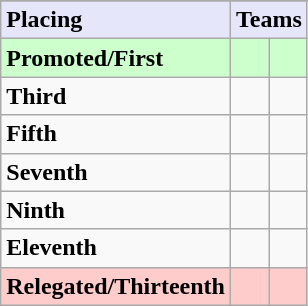<table class=wikitable>
<tr>
</tr>
<tr style="background: #E6E6FA;">
<td><strong>Placing</strong></td>
<td colspan="2" style="text-align:center"><strong>Teams</strong></td>
</tr>
<tr style="background: #ccffcc;">
<td><strong>Promoted/First</strong></td>
<td></td>
<td></td>
</tr>
<tr>
<td><strong>Third</strong></td>
<td></td>
<td></td>
</tr>
<tr>
<td><strong>Fifth</strong></td>
<td></td>
<td></td>
</tr>
<tr>
<td><strong>Seventh</strong></td>
<td></td>
<td></td>
</tr>
<tr>
<td><strong>Ninth</strong></td>
<td></td>
<td></td>
</tr>
<tr>
<td><strong>Eleventh</strong></td>
<td></td>
<td></td>
</tr>
<tr style="background: #ffcccc;">
<td><strong>Relegated/Thirteenth</strong></td>
<td></td>
<td></td>
</tr>
</table>
